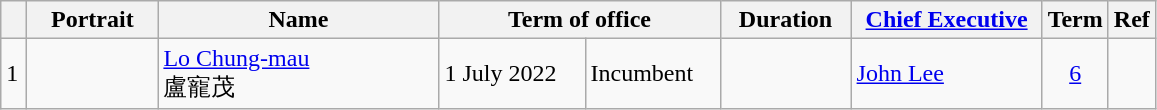<table class="wikitable"  style="text-align:left">
<tr>
<th width=10px></th>
<th width=80px>Portrait</th>
<th width=180px>Name</th>
<th width=180px colspan=2>Term of office</th>
<th width=80px>Duration</th>
<th width=120px><a href='#'>Chief Executive</a></th>
<th>Term</th>
<th>Ref</th>
</tr>
<tr>
<td bgcolor=>1</td>
<td></td>
<td><a href='#'>Lo Chung-mau</a><br>盧寵茂</td>
<td>1 July 2022</td>
<td>Incumbent</td>
<td></td>
<td><a href='#'>John Lee</a><br></td>
<td align=center><a href='#'>6</a></td>
<td></td>
</tr>
</table>
